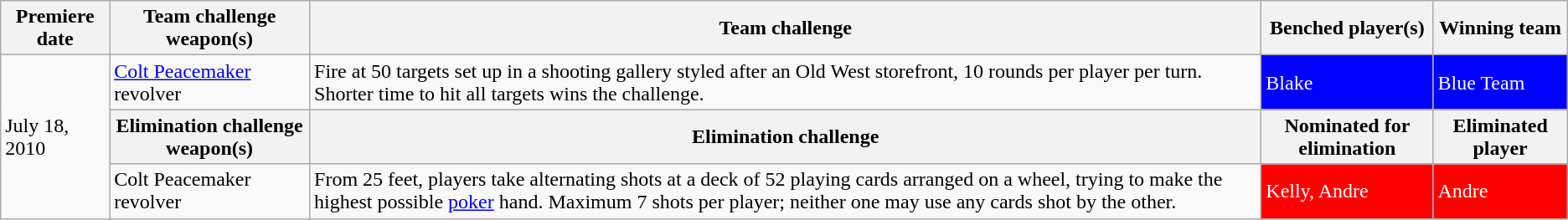<table class="wikitable">
<tr>
<th>Premiere date</th>
<th>Team challenge weapon(s)</th>
<th>Team challenge</th>
<th>Benched player(s)</th>
<th>Winning team</th>
</tr>
<tr>
<td rowspan="3">July 18, 2010</td>
<td><a href='#'>Colt Peacemaker</a> revolver</td>
<td>Fire at 50 targets set up in a shooting gallery styled after an Old West storefront, 10 rounds per player per turn. Shorter time to hit all targets wins the challenge.</td>
<td style="background:blue; color:white;">Blake</td>
<td style="background:blue; color:white;">Blue Team</td>
</tr>
<tr>
<th>Elimination challenge weapon(s)</th>
<th>Elimination challenge</th>
<th>Nominated for elimination</th>
<th>Eliminated player</th>
</tr>
<tr>
<td>Colt Peacemaker revolver</td>
<td>From 25 feet, players take alternating shots at a deck of 52 playing cards arranged on a wheel, trying to make the highest possible <a href='#'>poker</a> hand. Maximum 7 shots per player; neither one may use any cards shot by the other.</td>
<td style="background:red; color:white;">Kelly, Andre</td>
<td style="background:red; color:white;">Andre</td>
</tr>
</table>
